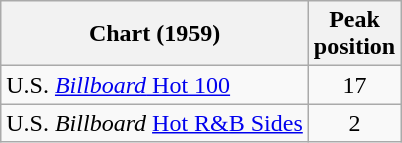<table class="wikitable sortable">
<tr>
<th>Chart (1959)</th>
<th>Peak<br>position</th>
</tr>
<tr>
<td>U.S. <a href='#'><em>Billboard</em> Hot 100</a></td>
<td align="center">17</td>
</tr>
<tr>
<td>U.S. <em>Billboard</em> <a href='#'>Hot R&B Sides</a></td>
<td align="center">2</td>
</tr>
</table>
